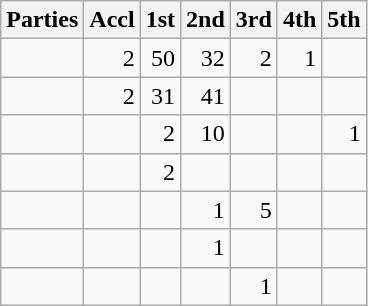<table class="wikitable" style="text-align:right;">
<tr>
<th style="text-align:left;">Parties</th>
<th>Accl</th>
<th>1st</th>
<th>2nd</th>
<th>3rd</th>
<th>4th</th>
<th>5th</th>
</tr>
<tr>
<td style="text-align:left;"></td>
<td>2</td>
<td>50</td>
<td>32</td>
<td>2</td>
<td>1</td>
<td></td>
</tr>
<tr>
<td style="text-align:left;"></td>
<td>2</td>
<td>31</td>
<td>41</td>
<td></td>
<td></td>
<td></td>
</tr>
<tr>
<td style="text-align:left;"></td>
<td></td>
<td>2</td>
<td>10</td>
<td></td>
<td></td>
<td>1</td>
</tr>
<tr>
<td style="text-align:left;"></td>
<td></td>
<td>2</td>
<td></td>
<td></td>
<td></td>
<td></td>
</tr>
<tr>
<td style="text-align:left;"></td>
<td></td>
<td></td>
<td>1</td>
<td>5</td>
<td></td>
<td></td>
</tr>
<tr>
<td style="text-align:left;"></td>
<td></td>
<td></td>
<td>1</td>
<td></td>
<td></td>
<td></td>
</tr>
<tr>
<td style="text-align:left;"></td>
<td></td>
<td></td>
<td></td>
<td>1</td>
<td></td>
<td></td>
</tr>
</table>
